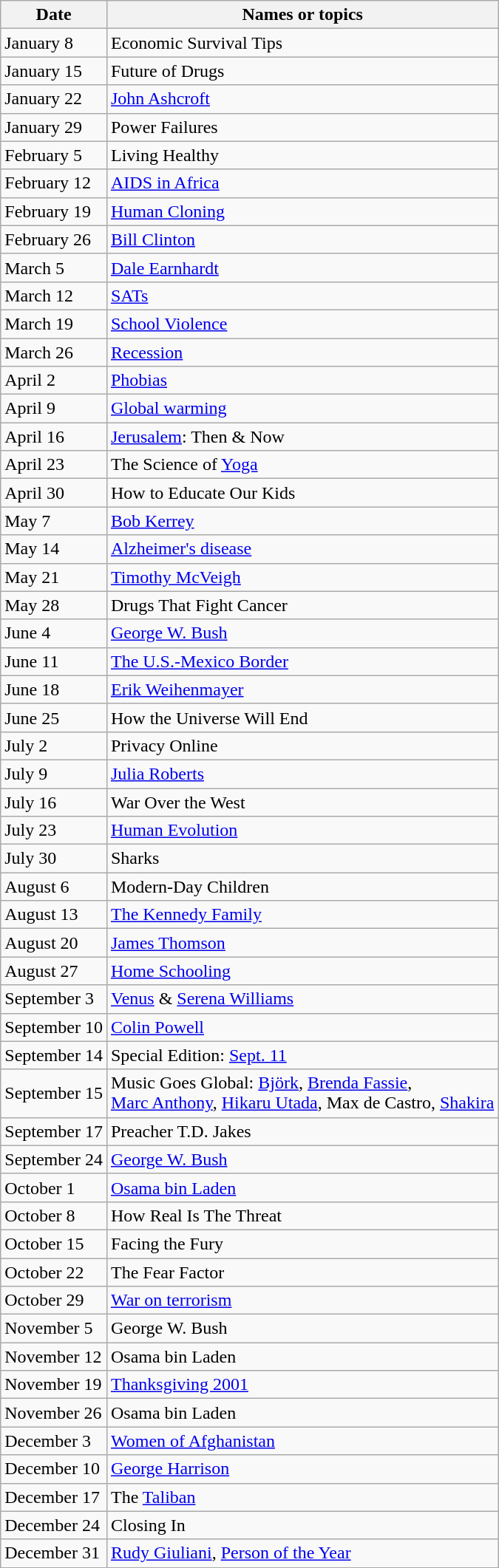<table class="wikitable">
<tr>
<th>Date</th>
<th>Names or topics</th>
</tr>
<tr>
<td>January 8</td>
<td>Economic Survival Tips</td>
</tr>
<tr>
<td>January 15</td>
<td>Future of Drugs</td>
</tr>
<tr>
<td>January 22</td>
<td><a href='#'>John Ashcroft</a></td>
</tr>
<tr>
<td>January 29</td>
<td>Power Failures</td>
</tr>
<tr>
<td>February 5</td>
<td>Living Healthy</td>
</tr>
<tr>
<td>February 12</td>
<td><a href='#'>AIDS in Africa</a></td>
</tr>
<tr>
<td>February 19</td>
<td><a href='#'>Human Cloning</a></td>
</tr>
<tr>
<td>February 26</td>
<td><a href='#'>Bill Clinton</a></td>
</tr>
<tr>
<td>March 5</td>
<td><a href='#'>Dale Earnhardt</a></td>
</tr>
<tr>
<td>March 12</td>
<td><a href='#'>SATs</a></td>
</tr>
<tr>
<td>March 19</td>
<td><a href='#'>School Violence</a></td>
</tr>
<tr>
<td>March 26</td>
<td><a href='#'>Recession</a></td>
</tr>
<tr>
<td>April 2</td>
<td><a href='#'>Phobias</a></td>
</tr>
<tr>
<td>April 9</td>
<td><a href='#'>Global warming</a></td>
</tr>
<tr>
<td>April 16</td>
<td><a href='#'>Jerusalem</a>: Then & Now</td>
</tr>
<tr>
<td>April 23</td>
<td>The Science of <a href='#'>Yoga</a></td>
</tr>
<tr>
<td>April 30</td>
<td>How to Educate Our Kids</td>
</tr>
<tr>
<td>May 7</td>
<td><a href='#'>Bob Kerrey</a></td>
</tr>
<tr>
<td>May 14</td>
<td><a href='#'>Alzheimer's disease</a></td>
</tr>
<tr>
<td>May 21</td>
<td><a href='#'>Timothy McVeigh</a></td>
</tr>
<tr>
<td>May 28</td>
<td>Drugs That Fight Cancer</td>
</tr>
<tr>
<td>June 4</td>
<td><a href='#'>George W. Bush</a></td>
</tr>
<tr>
<td>June 11</td>
<td><a href='#'>The U.S.-Mexico Border</a></td>
</tr>
<tr>
<td>June 18</td>
<td><a href='#'>Erik Weihenmayer</a></td>
</tr>
<tr>
<td>June 25</td>
<td>How the Universe Will End</td>
</tr>
<tr>
<td>July 2</td>
<td>Privacy Online</td>
</tr>
<tr>
<td>July 9</td>
<td><a href='#'>Julia Roberts</a></td>
</tr>
<tr>
<td>July 16</td>
<td>War Over the West</td>
</tr>
<tr>
<td>July 23</td>
<td><a href='#'>Human Evolution</a></td>
</tr>
<tr>
<td>July 30</td>
<td>Sharks</td>
</tr>
<tr>
<td>August 6</td>
<td>Modern-Day Children</td>
</tr>
<tr>
<td>August 13</td>
<td><a href='#'>The Kennedy Family</a></td>
</tr>
<tr>
<td>August 20</td>
<td><a href='#'>James Thomson</a></td>
</tr>
<tr>
<td>August 27</td>
<td><a href='#'>Home Schooling</a></td>
</tr>
<tr>
<td>September 3</td>
<td><a href='#'>Venus</a> & <a href='#'>Serena Williams</a></td>
</tr>
<tr>
<td>September 10</td>
<td><a href='#'>Colin Powell</a></td>
</tr>
<tr>
<td>September 14</td>
<td>Special Edition: <a href='#'>Sept. 11</a></td>
</tr>
<tr>
<td>September 15</td>
<td>Music Goes Global: <a href='#'>Björk</a>, <a href='#'>Brenda Fassie</a>,<br><a href='#'>Marc Anthony</a>, <a href='#'>Hikaru Utada</a>, Max de Castro, <a href='#'>Shakira</a></td>
</tr>
<tr>
<td>September 17</td>
<td>Preacher T.D. Jakes</td>
</tr>
<tr>
<td>September 24</td>
<td><a href='#'>George W. Bush</a></td>
</tr>
<tr>
<td>October 1</td>
<td><a href='#'>Osama bin Laden</a></td>
</tr>
<tr>
<td>October 8</td>
<td>How Real Is The Threat</td>
</tr>
<tr>
<td>October 15</td>
<td>Facing the Fury</td>
</tr>
<tr>
<td>October 22</td>
<td>The Fear Factor</td>
</tr>
<tr>
<td>October 29</td>
<td><a href='#'>War on terrorism</a></td>
</tr>
<tr>
<td>November 5</td>
<td>George W. Bush</td>
</tr>
<tr>
<td>November 12</td>
<td>Osama bin Laden</td>
</tr>
<tr>
<td>November 19</td>
<td><a href='#'>Thanksgiving 2001</a></td>
</tr>
<tr>
<td>November 26</td>
<td>Osama bin Laden</td>
</tr>
<tr>
<td>December 3</td>
<td><a href='#'>Women of Afghanistan</a></td>
</tr>
<tr>
<td>December 10</td>
<td><a href='#'>George Harrison</a></td>
</tr>
<tr>
<td>December 17</td>
<td>The <a href='#'>Taliban</a></td>
</tr>
<tr>
<td>December 24</td>
<td>Closing In</td>
</tr>
<tr>
<td>December 31</td>
<td><a href='#'>Rudy Giuliani</a>, <a href='#'>Person of the Year</a></td>
</tr>
<tr>
</tr>
</table>
